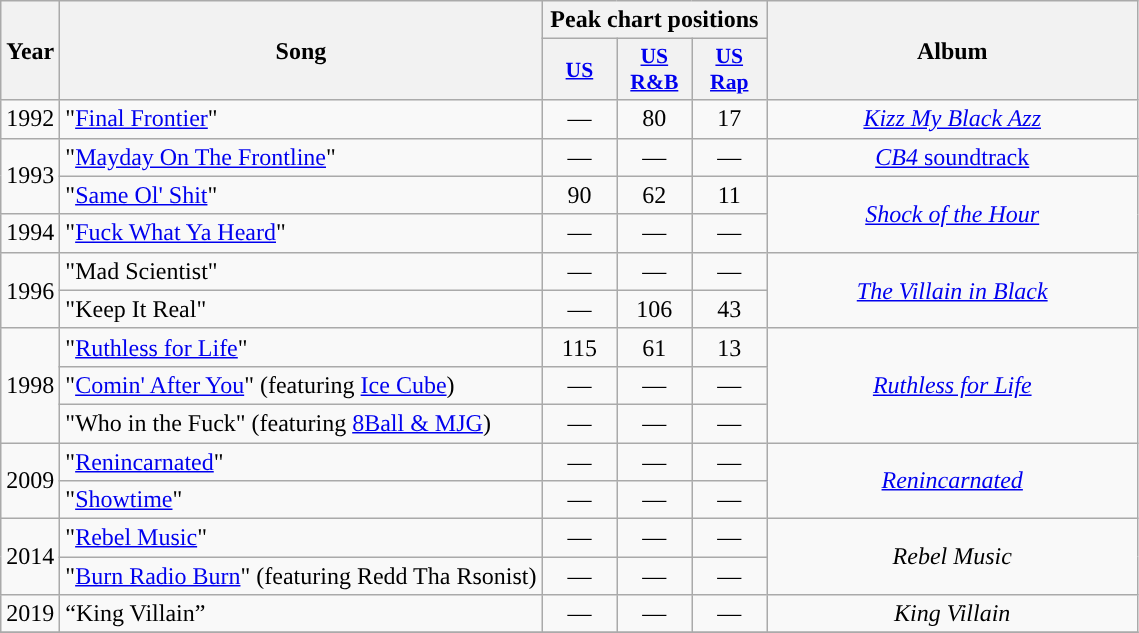<table class="wikitable">
<tr>
<th rowspan="2">Year</th>
<th rowspan="2">Song</th>
<th colspan="3">Peak chart positions</th>
<th rowspan="2" style="width:15em;">Album</th>
</tr>
<tr>
<th style="width:3em;font-size:90%"><a href='#'>US</a><br></th>
<th style="width:3em;font-size:90%"><a href='#'>US R&B</a><br></th>
<th style="width:3em;font-size:90%"><a href='#'>US Rap</a><br></th>
</tr>
<tr>
<td align="center" rowspan="1">1992</td>
<td align="left" valign="top">"<a href='#'>Final Frontier</a>"</td>
<td align="center">—</td>
<td align="center">80</td>
<td align="center">17</td>
<td align="center" rowspan="1"><em><a href='#'>Kizz My Black Azz</a></em></td>
</tr>
<tr>
<td align="center" rowspan="2">1993</td>
<td align="left" valign="top">"<a href='#'>Mayday On The Frontline</a>"</td>
<td align="center">—</td>
<td align="center">—</td>
<td align="center">—</td>
<td align="center" rowspan="1"><a href='#'><em>CB4</em> soundtrack</a></td>
</tr>
<tr>
<td align="left" valign="top">"<a href='#'>Same Ol' Shit</a>"</td>
<td align="center">90</td>
<td align="center">62</td>
<td align="center">11</td>
<td align="center" rowspan="2"><em><a href='#'>Shock of the Hour</a></em></td>
</tr>
<tr>
<td align="center" rowspan="1">1994</td>
<td align="left" valign="top">"<a href='#'>Fuck What Ya Heard</a>"</td>
<td align="center">—</td>
<td align="center">—</td>
<td align="center">—</td>
</tr>
<tr>
<td align="center" rowspan="2">1996</td>
<td align="left" valign="top">"Mad Scientist"</td>
<td align="center">—</td>
<td align="center">—</td>
<td align="center">—</td>
<td align="center" rowspan="2"><em><a href='#'>The Villain in Black</a></em></td>
</tr>
<tr>
<td align="left" valign="top">"Keep It Real"</td>
<td align="center">—</td>
<td align="center">106</td>
<td align="center">43</td>
</tr>
<tr>
<td align="center" rowspan="3">1998</td>
<td align="left" valign="top">"<a href='#'>Ruthless for Life</a>"</td>
<td align="center">115</td>
<td align="center">61</td>
<td align="center">13</td>
<td align="center" rowspan="3"><em><a href='#'>Ruthless for Life</a></em></td>
</tr>
<tr>
<td align="left" valign="top">"<a href='#'>Comin' After You</a>" <span>(featuring <a href='#'>Ice Cube</a>)</span></td>
<td align="center">—</td>
<td align="center">—</td>
<td align="center">—</td>
</tr>
<tr>
<td align="left" valign="top">"Who in the Fuck" <span>(featuring <a href='#'>8Ball & MJG</a>)</span></td>
<td align="center">—</td>
<td align="center">—</td>
<td align="center">—</td>
</tr>
<tr>
<td align="center" rowspan="2">2009</td>
<td align="left" valign="top">"<a href='#'>Renincarnated</a>"</td>
<td align="center">—</td>
<td align="center">—</td>
<td align="center">—</td>
<td align="center" rowspan="2"><em><a href='#'>Renincarnated</a></em></td>
</tr>
<tr>
<td align="left" valign="top">"<a href='#'>Showtime</a>"</td>
<td align="center">—</td>
<td align="center">—</td>
<td align="center">—</td>
</tr>
<tr>
<td align="center" rowspan="2">2014</td>
<td align="left" valign="top">"<a href='#'>Rebel Music</a>"</td>
<td align="center">—</td>
<td align="center">—</td>
<td align="center">—</td>
<td align="center" rowspan="2"><em>Rebel Music</em></td>
</tr>
<tr>
<td align="left" valign="top">"<a href='#'>Burn Radio Burn</a>" <span>(featuring Redd Tha Rsonist)</span></td>
<td align="center">—</td>
<td align="center">—</td>
<td align="center">—</td>
</tr>
<tr>
<td>2019</td>
<td>“King Villain”</td>
<td align="center">—</td>
<td align="center">—</td>
<td align="center">—</td>
<td align="center"><em>King Villain</em></td>
</tr>
<tr>
</tr>
</table>
